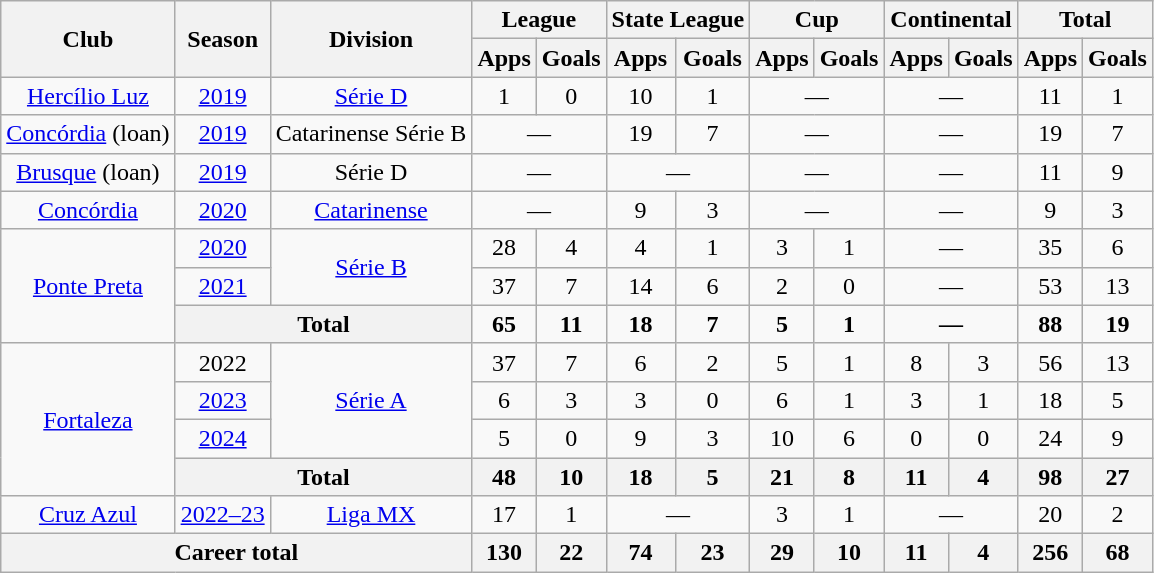<table class="wikitable" style="text-align: center">
<tr>
<th rowspan="2">Club</th>
<th rowspan="2">Season</th>
<th rowspan="2">Division</th>
<th colspan="2">League</th>
<th colspan="2">State League</th>
<th colspan="2">Cup</th>
<th colspan="2">Continental</th>
<th colspan="2">Total</th>
</tr>
<tr>
<th>Apps</th>
<th>Goals</th>
<th>Apps</th>
<th>Goals</th>
<th>Apps</th>
<th>Goals</th>
<th>Apps</th>
<th>Goals</th>
<th>Apps</th>
<th>Goals</th>
</tr>
<tr>
<td><a href='#'>Hercílio Luz</a></td>
<td><a href='#'>2019</a></td>
<td><a href='#'>Série D</a></td>
<td>1</td>
<td>0</td>
<td>10</td>
<td>1</td>
<td colspan="2">—</td>
<td colspan="2">—</td>
<td>11</td>
<td>1</td>
</tr>
<tr>
<td><a href='#'>Concórdia</a> (loan)</td>
<td><a href='#'>2019</a></td>
<td>Catarinense Série B</td>
<td colspan="2">—</td>
<td>19</td>
<td>7</td>
<td colspan="2">—</td>
<td colspan="2">—</td>
<td>19</td>
<td>7</td>
</tr>
<tr>
<td><a href='#'>Brusque</a> (loan)</td>
<td><a href='#'>2019</a></td>
<td>Série D</td>
<td colspan="2">—</td>
<td colspan="2">—</td>
<td colspan="2">—</td>
<td colspan="2">—</td>
<td>11</td>
<td>9</td>
</tr>
<tr>
<td><a href='#'>Concórdia</a></td>
<td><a href='#'>2020</a></td>
<td><a href='#'>Catarinense</a></td>
<td colspan="2">—</td>
<td>9</td>
<td>3</td>
<td colspan="2">—</td>
<td colspan="2">—</td>
<td>9</td>
<td>3</td>
</tr>
<tr>
<td rowspan="3"><a href='#'>Ponte Preta</a></td>
<td><a href='#'>2020</a></td>
<td rowspan="2"><a href='#'>Série B</a></td>
<td>28</td>
<td>4</td>
<td>4</td>
<td>1</td>
<td>3</td>
<td>1</td>
<td colspan="2">—</td>
<td>35</td>
<td>6</td>
</tr>
<tr>
<td><a href='#'>2021</a></td>
<td>37</td>
<td>7</td>
<td>14</td>
<td>6</td>
<td>2</td>
<td>0</td>
<td colspan="2">—</td>
<td>53</td>
<td>13</td>
</tr>
<tr>
<th colspan="2">Total</th>
<td><strong>65</strong></td>
<td><strong>11</strong></td>
<td><strong>18</strong></td>
<td><strong>7</strong></td>
<td><strong>5</strong></td>
<td><strong>1</strong></td>
<td colspan="2"><strong>—</strong></td>
<td><strong>88</strong></td>
<td><strong>19</strong></td>
</tr>
<tr>
<td rowspan="4"><a href='#'>Fortaleza</a></td>
<td>2022</td>
<td rowspan="3"><a href='#'>Série A</a></td>
<td>37</td>
<td>7</td>
<td>6</td>
<td>2</td>
<td>5</td>
<td>1</td>
<td>8</td>
<td>3</td>
<td>56</td>
<td>13</td>
</tr>
<tr>
<td><a href='#'>2023</a></td>
<td>6</td>
<td>3</td>
<td>3</td>
<td>0</td>
<td>6</td>
<td>1</td>
<td>3</td>
<td>1</td>
<td>18</td>
<td>5</td>
</tr>
<tr>
<td><a href='#'>2024</a></td>
<td>5</td>
<td>0</td>
<td>9</td>
<td>3</td>
<td>10</td>
<td>6</td>
<td>0</td>
<td>0</td>
<td>24</td>
<td>9</td>
</tr>
<tr>
<th colspan="2">Total</th>
<th>48</th>
<th>10</th>
<th>18</th>
<th>5</th>
<th>21</th>
<th>8</th>
<th>11</th>
<th>4</th>
<th>98</th>
<th>27</th>
</tr>
<tr>
<td><a href='#'>Cruz Azul</a></td>
<td><a href='#'>2022–23</a></td>
<td><a href='#'>Liga MX</a></td>
<td>17</td>
<td>1</td>
<td colspan="2">—</td>
<td>3</td>
<td>1</td>
<td colspan="2">—</td>
<td>20</td>
<td>2</td>
</tr>
<tr>
<th colspan="3"><strong>Career total</strong></th>
<th>130</th>
<th>22</th>
<th>74</th>
<th>23</th>
<th>29</th>
<th>10</th>
<th>11</th>
<th>4</th>
<th>256</th>
<th>68</th>
</tr>
</table>
